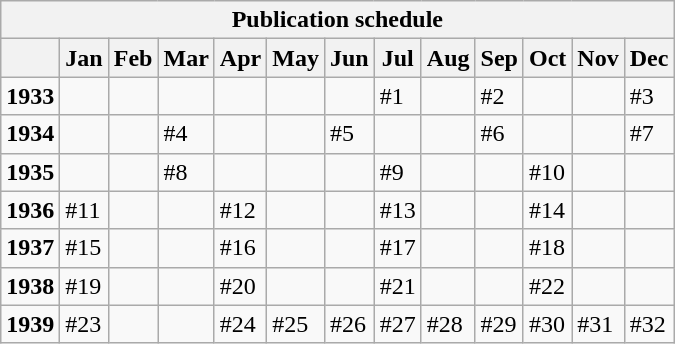<table class="wikitable">
<tr>
<th colspan="13">Publication schedule</th>
</tr>
<tr>
<th></th>
<th>Jan</th>
<th>Feb</th>
<th>Mar</th>
<th>Apr</th>
<th>May</th>
<th>Jun</th>
<th>Jul</th>
<th>Aug</th>
<th>Sep</th>
<th>Oct</th>
<th>Nov</th>
<th>Dec</th>
</tr>
<tr>
<td><strong>1933</strong></td>
<td></td>
<td></td>
<td></td>
<td></td>
<td></td>
<td></td>
<td>#1</td>
<td></td>
<td>#2</td>
<td></td>
<td></td>
<td>#3</td>
</tr>
<tr>
<td><strong>1934</strong></td>
<td></td>
<td></td>
<td>#4</td>
<td></td>
<td></td>
<td>#5</td>
<td></td>
<td></td>
<td>#6</td>
<td></td>
<td></td>
<td>#7</td>
</tr>
<tr>
<td><strong>1935</strong></td>
<td></td>
<td></td>
<td>#8</td>
<td></td>
<td></td>
<td></td>
<td>#9</td>
<td></td>
<td></td>
<td>#10</td>
<td></td>
<td></td>
</tr>
<tr>
<td><strong>1936</strong></td>
<td>#11</td>
<td></td>
<td></td>
<td>#12</td>
<td></td>
<td></td>
<td>#13</td>
<td></td>
<td></td>
<td>#14</td>
<td></td>
<td></td>
</tr>
<tr>
<td><strong>1937</strong></td>
<td>#15</td>
<td></td>
<td></td>
<td>#16</td>
<td></td>
<td></td>
<td>#17</td>
<td></td>
<td></td>
<td>#18</td>
<td></td>
<td></td>
</tr>
<tr>
<td><strong>1938</strong></td>
<td>#19</td>
<td></td>
<td></td>
<td>#20</td>
<td></td>
<td></td>
<td>#21</td>
<td></td>
<td></td>
<td>#22</td>
<td></td>
<td></td>
</tr>
<tr>
<td><strong>1939</strong></td>
<td>#23</td>
<td></td>
<td></td>
<td>#24</td>
<td>#25</td>
<td>#26</td>
<td>#27</td>
<td>#28</td>
<td>#29</td>
<td>#30</td>
<td>#31</td>
<td>#32</td>
</tr>
</table>
